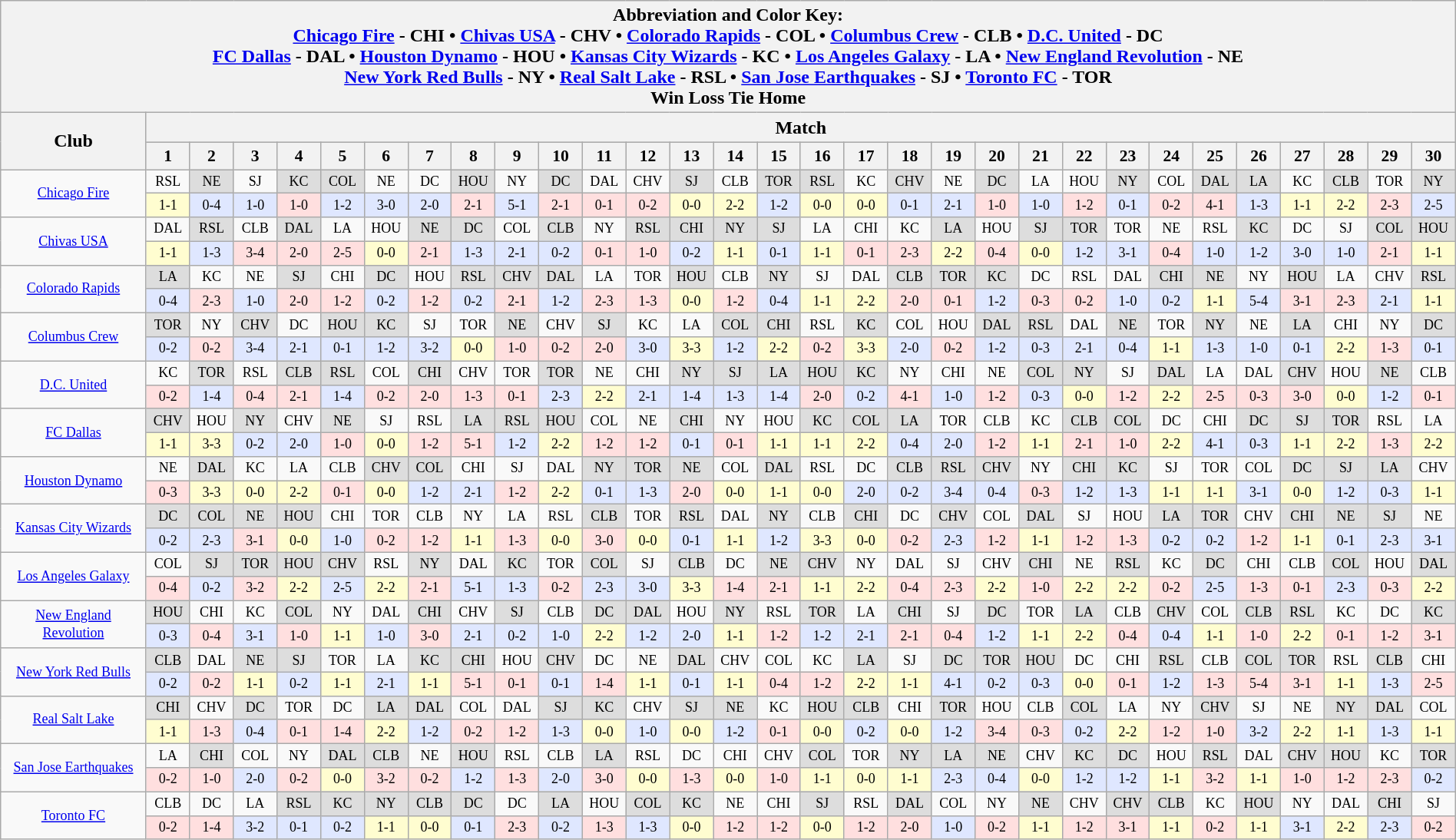<table class="wikitable" style="text-align:center; width:100%">
<tr>
<th colspan="31">Abbreviation and Color Key:<br><a href='#'>Chicago Fire</a> - CHI • <a href='#'>Chivas USA</a> - CHV • <a href='#'>Colorado Rapids</a> - COL • <a href='#'>Columbus Crew</a> - CLB • <a href='#'>D.C. United</a> - DC<br><a href='#'>FC Dallas</a> - DAL • <a href='#'>Houston Dynamo</a> - HOU • <a href='#'>Kansas City Wizards</a> - KC • <a href='#'>Los Angeles Galaxy</a> - LA • <a href='#'>New England Revolution</a> - NE<br><a href='#'>New York Red Bulls</a> - NY • <a href='#'>Real Salt Lake</a> - RSL • <a href='#'>San Jose Earthquakes</a> - SJ • <a href='#'>Toronto FC</a> - TOR<br><span>Win</span>  <span>Loss</span>  <span>Tie</span> <span>Home</span></th>
</tr>
<tr>
<th width="10%" rowspan="2">Club</th>
<th width="90%" colspan="30">Match</th>
</tr>
<tr style="background-color:#CCCCCC; font-size: 90%">
<th width="3%">1</th>
<th width="3%">2</th>
<th width="3%">3</th>
<th width="3%">4</th>
<th width="3%">5</th>
<th width="3%">6</th>
<th width="3%">7</th>
<th width="3%">8</th>
<th width="3%">9</th>
<th width="3%">10</th>
<th width="3%">11</th>
<th width="3%">12</th>
<th width="3%">13</th>
<th width="3%">14</th>
<th width="3%">15</th>
<th width="3%">16</th>
<th width="3%">17</th>
<th width="3%">18</th>
<th width="3%">19</th>
<th width="3%">20</th>
<th width="3%">21</th>
<th width="3%">22</th>
<th width="3%">23</th>
<th width="3%">24</th>
<th width="3%">25</th>
<th width="3%">26</th>
<th width="3%">27</th>
<th width="3%">28</th>
<th width="3%">29</th>
<th width="3%">30<br></th>
</tr>
<tr style="font-size: 75%">
<td rowspan="2"><a href='#'>Chicago Fire</a></td>
<td>RSL</td>
<td bgcolor=#DDDDDD>NE</td>
<td>SJ</td>
<td bgcolor=#DDDDDD>KC</td>
<td bgcolor=#DDDDDD>COL</td>
<td>NE</td>
<td>DC</td>
<td bgcolor=#DDDDDD>HOU</td>
<td>NY</td>
<td bgcolor=#DDDDDD>DC</td>
<td>DAL</td>
<td>CHV</td>
<td bgcolor=#DDDDDD>SJ</td>
<td>CLB</td>
<td bgcolor=#DDDDDD>TOR</td>
<td bgcolor=#DDDDDD>RSL</td>
<td>KC</td>
<td bgcolor=#DDDDDD>CHV</td>
<td>NE</td>
<td bgcolor=#DDDDDD>DC</td>
<td>LA</td>
<td>HOU</td>
<td bgcolor=#DDDDDD>NY</td>
<td>COL</td>
<td bgcolor=#DDDDDD>DAL</td>
<td bgcolor=#DDDDDD>LA</td>
<td>KC</td>
<td bgcolor=#DDDDDD>CLB</td>
<td>TOR</td>
<td bgcolor=#DDDDDD>NY</td>
</tr>
<tr style="font-size: 75%">
<td bgcolor=#FFFDD0>1-1</td>
<td bgcolor=#DFE7FF>0-4</td>
<td bgcolor=#DFE7FF>1-0</td>
<td bgcolor=#FFDFDF>1-0</td>
<td bgcolor=#DFE7FF>1-2</td>
<td bgcolor=#DFE7FF>3-0</td>
<td bgcolor=#DFE7FF>2-0</td>
<td bgcolor=#FFDFDF>2-1</td>
<td bgcolor=#DFE7FF>5-1</td>
<td bgcolor=#FFDFDF>2-1</td>
<td bgcolor=#FFDFDF>0-1</td>
<td bgcolor=#FFDFDF>0-2</td>
<td bgcolor=#FFFDD0>0-0</td>
<td bgcolor=#FFFDD0>2-2</td>
<td bgcolor=#DFE7FF>1-2</td>
<td bgcolor=#FFFDD0>0-0</td>
<td bgcolor=#FFFDD0>0-0</td>
<td bgcolor=#DFE7FF>0-1</td>
<td bgcolor=#DFE7FF>2-1</td>
<td bgcolor=#FFDFDF>1-0</td>
<td bgcolor=#DFE7FF>1-0</td>
<td bgcolor=#FFDFDF>1-2</td>
<td bgcolor=#DFE7FF>0-1</td>
<td bgcolor=#FFDFDF>0-2</td>
<td bgcolor=#FFDFDF>4-1</td>
<td bgcolor=#DFE7FF>1-3</td>
<td bgcolor=#FFFDD0>1-1</td>
<td bgcolor=#FFFDD0>2-2</td>
<td bgcolor=#FFDFDF>2-3</td>
<td bgcolor=#DFE7FF>2-5</td>
</tr>
<tr style="font-size: 75%">
<td rowspan="2"><a href='#'>Chivas USA</a></td>
<td>DAL</td>
<td bgcolor=#DDDDDD>RSL</td>
<td>CLB</td>
<td bgcolor=#DDDDDD>DAL</td>
<td>LA</td>
<td>HOU</td>
<td bgcolor=#DDDDDD>NE</td>
<td bgcolor=#DDDDDD>DC</td>
<td>COL</td>
<td bgcolor=#DDDDDD>CLB</td>
<td>NY</td>
<td bgcolor=#DDDDDD>RSL</td>
<td bgcolor=#DDDDDD>CHI</td>
<td bgcolor=#DDDDDD>NY</td>
<td bgcolor=#DDDDDD>SJ</td>
<td>LA</td>
<td>CHI</td>
<td>KC</td>
<td bgcolor=#DDDDDD>LA</td>
<td>HOU</td>
<td bgcolor=#DDDDDD>SJ</td>
<td bgcolor=#DDDDDD>TOR</td>
<td>TOR</td>
<td>NE</td>
<td>RSL</td>
<td bgcolor=#DDDDDD>KC</td>
<td>DC</td>
<td>SJ</td>
<td bgcolor=#DDDDDD>COL</td>
<td bgcolor=#DDDDDD>HOU</td>
</tr>
<tr style="font-size: 75%">
<td bgcolor=#FFFDD0>1-1</td>
<td bgcolor=#DFE7FF>1-3</td>
<td bgcolor=#FFDFDF>3-4</td>
<td bgcolor=#FFDFDF>2-0</td>
<td bgcolor=#FFDFDF>2-5</td>
<td bgcolor=#FFFDD0>0-0</td>
<td bgcolor=#FFDFDF>2-1</td>
<td bgcolor=#DFE7FF>1-3</td>
<td bgcolor=#DFE7FF>2-1</td>
<td bgcolor=#DFE7FF>0-2</td>
<td bgcolor=#FFDFDF>0-1</td>
<td bgcolor=#FFDFDF>1-0</td>
<td bgcolor=#DFE7FF>0-2</td>
<td bgcolor=#FFFDD0>1-1</td>
<td bgcolor=#DFE7FF>0-1</td>
<td bgcolor=#FFFDD0>1-1</td>
<td bgcolor=#FFDFDF>0-1</td>
<td bgcolor=#FFDFDF>2-3</td>
<td bgcolor=#FFFDD0>2-2</td>
<td bgcolor=#FFDFDF>0-4</td>
<td bgcolor=#FFFDD0>0-0</td>
<td bgcolor=#DFE7FF>1-2</td>
<td bgcolor=#DFE7FF>3-1</td>
<td bgcolor=#FFDFDF>0-4</td>
<td bgcolor=#DFE7FF>1-0</td>
<td bgcolor=#DFE7FF>1-2</td>
<td bgcolor=#DFE7FF>3-0</td>
<td bgcolor=#DFE7FF>1-0</td>
<td bgcolor=#FFDFDF>2-1</td>
<td bgcolor=#FFFDD0>1-1</td>
</tr>
<tr style="font-size: 75%">
<td rowspan="2"><a href='#'>Colorado Rapids</a></td>
<td bgcolor=#DDDDDD>LA</td>
<td>KC</td>
<td>NE</td>
<td bgcolor=#DDDDDD>SJ</td>
<td>CHI</td>
<td bgcolor=#DDDDDD>DC</td>
<td>HOU</td>
<td bgcolor=#DDDDDD>RSL</td>
<td bgcolor=#DDDDDD>CHV</td>
<td bgcolor=#DDDDDD>DAL</td>
<td>LA</td>
<td>TOR</td>
<td bgcolor=#DDDDDD>HOU</td>
<td>CLB</td>
<td bgcolor=#DDDDDD>NY</td>
<td>SJ</td>
<td>DAL</td>
<td bgcolor=#DDDDDD>CLB</td>
<td bgcolor=#DDDDDD>TOR</td>
<td bgcolor=#DDDDDD>KC</td>
<td>DC</td>
<td>RSL</td>
<td>DAL</td>
<td bgcolor=#DDDDDD>CHI</td>
<td bgcolor=#DDDDDD>NE</td>
<td>NY</td>
<td bgcolor=#DDDDDD>HOU</td>
<td>LA</td>
<td>CHV</td>
<td bgcolor=#DDDDDD>RSL</td>
</tr>
<tr style="font-size: 75%">
<td bgcolor=#DFE7FF>0-4</td>
<td bgcolor=#FFDFDF>2-3</td>
<td bgcolor=#DFE7FF>1-0</td>
<td bgcolor=#FFDFDF>2-0</td>
<td bgcolor=#FFDFDF>1-2</td>
<td bgcolor=#DFE7FF>0-2</td>
<td bgcolor=#FFDFDF>1-2</td>
<td bgcolor=#DFE7FF>0-2</td>
<td bgcolor=#FFDFDF>2-1</td>
<td bgcolor=#DFE7FF>1-2</td>
<td bgcolor=#FFDFDF>2-3</td>
<td bgcolor=#FFDFDF>1-3</td>
<td bgcolor=#FFFDD0>0-0</td>
<td bgcolor=#FFDFDF>1-2</td>
<td bgcolor=#DFE7FF>0-4</td>
<td bgcolor=#FFFDD0>1-1</td>
<td bgcolor=#FFFDD0>2-2</td>
<td bgcolor=#FFDFDF>2-0</td>
<td bgcolor=#FFDFDF>0-1</td>
<td bgcolor=#DFE7FF>1-2</td>
<td bgcolor=#FFDFDF>0-3</td>
<td bgcolor=#FFDFDF>0-2</td>
<td bgcolor=#DFE7FF>1-0</td>
<td bgcolor=#DFE7FF>0-2</td>
<td bgcolor=#FFFDD0>1-1</td>
<td bgcolor=#DFE7FF>5-4</td>
<td bgcolor=#FFDFDF>3-1</td>
<td bgcolor=#FFDFDF>2-3</td>
<td bgcolor=#DFE7FF>2-1</td>
<td bgcolor=#FFFDD0>1-1</td>
</tr>
<tr style="font-size: 75%">
<td rowspan="2"><a href='#'>Columbus Crew</a></td>
<td bgcolor=#DDDDDD>TOR</td>
<td>NY</td>
<td bgcolor=#DDDDDD>CHV</td>
<td>DC</td>
<td bgcolor=#DDDDDD>HOU</td>
<td bgcolor=#DDDDDD>KC</td>
<td>SJ</td>
<td>TOR</td>
<td bgcolor=#DDDDDD>NE</td>
<td>CHV</td>
<td bgcolor=#DDDDDD>SJ</td>
<td>KC</td>
<td>LA</td>
<td bgcolor=#DDDDDD>COL</td>
<td bgcolor=#DDDDDD>CHI</td>
<td>RSL</td>
<td bgcolor=#DDDDDD>KC</td>
<td>COL</td>
<td>HOU</td>
<td bgcolor=#DDDDDD>DAL</td>
<td bgcolor=#DDDDDD>RSL</td>
<td>DAL</td>
<td bgcolor=#DDDDDD>NE</td>
<td>TOR</td>
<td bgcolor=#DDDDDD>NY</td>
<td>NE</td>
<td bgcolor=#DDDDDD>LA</td>
<td>CHI</td>
<td>NY</td>
<td bgcolor=#DDDDDD>DC</td>
</tr>
<tr style="font-size: 75%">
<td bgcolor=#DFE7FF>0-2</td>
<td bgcolor=#FFDFDF>0-2</td>
<td bgcolor=#DFE7FF>3-4</td>
<td bgcolor=#DFE7FF>2-1</td>
<td bgcolor=#DFE7FF>0-1</td>
<td bgcolor=#DFE7FF>1-2</td>
<td bgcolor=#DFE7FF>3-2</td>
<td bgcolor=#FFFDD0>0-0</td>
<td bgcolor=#FFDFDF>1-0</td>
<td bgcolor=#FFDFDF>0-2</td>
<td bgcolor=#FFDFDF>2-0</td>
<td bgcolor=#DFE7FF>3-0</td>
<td bgcolor=#FFFDD0>3-3</td>
<td bgcolor=#DFE7FF>1-2</td>
<td bgcolor=#FFFDD0>2-2</td>
<td bgcolor=#FFDFDF>0-2</td>
<td bgcolor=#FFFDD0>3-3</td>
<td bgcolor=#DFE7FF>2-0</td>
<td bgcolor=#FFDFDF>0-2</td>
<td bgcolor=#DFE7FF>1-2</td>
<td bgcolor=#DFE7FF>0-3</td>
<td bgcolor=#DFE7FF>2-1</td>
<td bgcolor=#DFE7FF>0-4</td>
<td bgcolor=#FFFDD0>1-1</td>
<td bgcolor=#DFE7FF>1-3</td>
<td bgcolor=#DFE7FF>1-0</td>
<td bgcolor=#DFE7FF>0-1</td>
<td bgcolor=#FFFDD0>2-2</td>
<td bgcolor=#FFDFDF>1-3</td>
<td bgcolor=#DFE7FF>0-1</td>
</tr>
<tr style="font-size: 75%">
<td rowspan="2"><a href='#'>D.C. United</a></td>
<td>KC</td>
<td bgcolor=#DDDDDD>TOR</td>
<td>RSL</td>
<td bgcolor=#DDDDDD>CLB</td>
<td bgcolor=#DDDDDD>RSL</td>
<td>COL</td>
<td bgcolor=#DDDDDD>CHI</td>
<td>CHV</td>
<td>TOR</td>
<td bgcolor=#DDDDDD>TOR</td>
<td>NE</td>
<td>CHI</td>
<td bgcolor=#DDDDDD>NY</td>
<td bgcolor=#DDDDDD>SJ</td>
<td bgcolor=#DDDDDD>LA</td>
<td bgcolor=#DDDDDD>HOU</td>
<td bgcolor=#DDDDDD>KC</td>
<td>NY</td>
<td>CHI</td>
<td>NE</td>
<td bgcolor=#DDDDDD>COL</td>
<td bgcolor=#DDDDDD>NY</td>
<td>SJ</td>
<td bgcolor=#DDDDDD>DAL</td>
<td>LA</td>
<td>DAL</td>
<td bgcolor=#DDDDDD>CHV</td>
<td>HOU</td>
<td bgcolor=#DDDDDD>NE</td>
<td>CLB</td>
</tr>
<tr style="font-size: 75%">
<td bgcolor=#FFDFDF>0-2</td>
<td bgcolor=#DFE7FF>1-4</td>
<td bgcolor=#FFDFDF>0-4</td>
<td bgcolor=#FFDFDF>2-1</td>
<td bgcolor=#DFE7FF>1-4</td>
<td bgcolor=#FFDFDF>0-2</td>
<td bgcolor=#FFDFDF>2-0</td>
<td bgcolor=#FFDFDF>1-3</td>
<td bgcolor=#FFDFDF>0-1</td>
<td bgcolor=#DFE7FF>2-3</td>
<td bgcolor=#FFFDD0>2-2</td>
<td bgcolor=#DFE7FF>2-1</td>
<td bgcolor=#DFE7FF>1-4</td>
<td bgcolor=#DFE7FF>1-3</td>
<td bgcolor=#DFE7FF>1-4</td>
<td bgcolor=#FFDFDF>2-0</td>
<td bgcolor=#DFE7FF>0-2</td>
<td bgcolor=#FFDFDF>4-1</td>
<td bgcolor=#DFE7FF>1-0</td>
<td bgcolor=#FFDFDF>1-2</td>
<td bgcolor=#DFE7FF>0-3</td>
<td bgcolor=#FFFDD0>0-0</td>
<td bgcolor=#FFDFDF>1-2</td>
<td bgcolor=#FFFDD0>2-2</td>
<td bgcolor=#FFDFDF>2-5</td>
<td bgcolor=#FFDFDF>0-3</td>
<td bgcolor=#FFDFDF>3-0</td>
<td bgcolor=#FFFDD0>0-0</td>
<td bgcolor=#DFE7FF>1-2</td>
<td bgcolor=#FFDFDF>0-1</td>
</tr>
<tr style="font-size: 75%">
<td rowspan="2"><a href='#'>FC Dallas</a></td>
<td bgcolor=#DDDDDD>CHV</td>
<td>HOU</td>
<td bgcolor=#DDDDDD>NY</td>
<td>CHV</td>
<td bgcolor=#DDDDDD>NE</td>
<td>SJ</td>
<td>RSL</td>
<td bgcolor=#DDDDDD>LA</td>
<td bgcolor=#DDDDDD>RSL</td>
<td bgcolor=#DDDDDD>HOU</td>
<td>COL</td>
<td>NE</td>
<td bgcolor=#DDDDDD>CHI</td>
<td>NY</td>
<td>HOU</td>
<td bgcolor=#DDDDDD>KC</td>
<td bgcolor=#DDDDDD>COL</td>
<td bgcolor=#DDDDDD>LA</td>
<td>TOR</td>
<td>CLB</td>
<td>KC</td>
<td bgcolor=#DDDDDD>CLB</td>
<td bgcolor=#DDDDDD>COL</td>
<td>DC</td>
<td>CHI</td>
<td bgcolor=#DDDDDD>DC</td>
<td bgcolor=#DDDDDD>SJ</td>
<td bgcolor=#DDDDDD>TOR</td>
<td>RSL</td>
<td>LA</td>
</tr>
<tr style="font-size: 75%">
<td bgcolor=#FFFDD0>1-1</td>
<td bgcolor=#FFFDD0>3-3</td>
<td bgcolor=#DFE7FF>0-2</td>
<td bgcolor=#DFE7FF>2-0</td>
<td bgcolor=#FFDFDF>1-0</td>
<td bgcolor=#FFFDD0>0-0</td>
<td bgcolor=#FFDFDF>1-2</td>
<td bgcolor=#FFDFDF>5-1</td>
<td bgcolor=#DFE7FF>1-2</td>
<td bgcolor=#FFFDD0>2-2</td>
<td bgcolor=#FFDFDF>1-2</td>
<td bgcolor=#FFDFDF>1-2</td>
<td bgcolor=#DFE7FF>0-1</td>
<td bgcolor=#FFDFDF>0-1</td>
<td bgcolor=#FFFDD0>1-1</td>
<td bgcolor=#FFFDD0>1-1</td>
<td bgcolor=#FFFDD0>2-2</td>
<td bgcolor=#DFE7FF>0-4</td>
<td bgcolor=#DFE7FF>2-0</td>
<td bgcolor=#FFDFDF>1-2</td>
<td bgcolor=#FFFDD0>1-1</td>
<td bgcolor=#FFDFDF>2-1</td>
<td bgcolor=#FFDFDF>1-0</td>
<td bgcolor=#FFFDD0>2-2</td>
<td bgcolor=#DFE7FF>4-1</td>
<td bgcolor=#DFE7FF>0-3</td>
<td bgcolor=#FFFDD0>1-1</td>
<td bgcolor=#FFFDD0>2-2</td>
<td bgcolor=#FFDFDF>1-3</td>
<td bgcolor=#FFFDD0>2-2</td>
</tr>
<tr style="font-size: 75%">
<td rowspan="2"><a href='#'>Houston Dynamo</a></td>
<td>NE</td>
<td bgcolor=#DDDDDD>DAL</td>
<td>KC</td>
<td>LA</td>
<td>CLB</td>
<td bgcolor=#DDDDDD>CHV</td>
<td bgcolor=#DDDDDD>COL</td>
<td>CHI</td>
<td>SJ</td>
<td>DAL</td>
<td bgcolor=#DDDDDD>NY</td>
<td bgcolor=#DDDDDD>TOR</td>
<td bgcolor=#DDDDDD>NE</td>
<td>COL</td>
<td bgcolor=#DDDDDD>DAL</td>
<td>RSL</td>
<td>DC</td>
<td bgcolor=#DDDDDD>CLB</td>
<td bgcolor=#DDDDDD>RSL</td>
<td bgcolor=#DDDDDD>CHV</td>
<td>NY</td>
<td bgcolor=#DDDDDD>CHI</td>
<td bgcolor=#DDDDDD>KC</td>
<td>SJ</td>
<td>TOR</td>
<td>COL</td>
<td bgcolor=#DDDDDD>DC</td>
<td bgcolor=#DDDDDD>SJ</td>
<td bgcolor=#DDDDDD>LA</td>
<td>CHV</td>
</tr>
<tr style="font-size: 75%">
<td bgcolor=#FFDFDF>0-3</td>
<td bgcolor=#FFFDD0>3-3</td>
<td bgcolor=#FFFDD0>0-0</td>
<td bgcolor=#FFFDD0>2-2</td>
<td bgcolor=#FFDFDF>0-1</td>
<td bgcolor=#FFFDD0>0-0</td>
<td bgcolor=#DFE7FF>1-2</td>
<td bgcolor=#DFE7FF>2-1</td>
<td bgcolor=#FFDFDF>1-2</td>
<td bgcolor=#FFFDD0>2-2</td>
<td bgcolor=#DFE7FF>0-1</td>
<td bgcolor=#DFE7FF>1-3</td>
<td bgcolor=#FFDFDF>2-0</td>
<td bgcolor=#FFFDD0>0-0</td>
<td bgcolor=#FFFDD0>1-1</td>
<td bgcolor=#FFFDD0>0-0</td>
<td bgcolor=#DFE7FF>2-0</td>
<td bgcolor=#DFE7FF>0-2</td>
<td bgcolor=#DFE7FF>3-4</td>
<td bgcolor=#DFE7FF>0-4</td>
<td bgcolor=#FFDFDF>0-3</td>
<td bgcolor=#DFE7FF>1-2</td>
<td bgcolor=#DFE7FF>1-3</td>
<td bgcolor=#FFFDD0>1-1</td>
<td bgcolor=#FFFDD0>1-1</td>
<td bgcolor=#DFE7FF>3-1</td>
<td bgcolor=#FFFDD0>0-0</td>
<td bgcolor=#DFE7FF>1-2</td>
<td bgcolor=#DFE7FF>0-3</td>
<td bgcolor=#FFFDD0>1-1</td>
</tr>
<tr style="font-size: 75%">
<td rowspan="2"><a href='#'>Kansas City Wizards</a></td>
<td bgcolor=#DDDDDD>DC</td>
<td bgcolor=#DDDDDD>COL</td>
<td bgcolor=#DDDDDD>NE</td>
<td bgcolor=#DDDDDD>HOU</td>
<td>CHI</td>
<td>TOR</td>
<td>CLB</td>
<td>NY</td>
<td>LA</td>
<td>RSL</td>
<td bgcolor=#DDDDDD>CLB</td>
<td>TOR</td>
<td bgcolor=#DDDDDD>RSL</td>
<td>DAL</td>
<td bgcolor=#DDDDDD>NY</td>
<td>CLB</td>
<td bgcolor=#DDDDDD>CHI</td>
<td>DC</td>
<td bgcolor=#DDDDDD>CHV</td>
<td>COL</td>
<td bgcolor=#DDDDDD>DAL</td>
<td>SJ</td>
<td>HOU</td>
<td bgcolor=#DDDDDD>LA</td>
<td bgcolor=#DDDDDD>TOR</td>
<td>CHV</td>
<td bgcolor=#DDDDDD>CHI</td>
<td bgcolor=#DDDDDD>NE</td>
<td bgcolor=#DDDDDD>SJ</td>
<td>NE</td>
</tr>
<tr style="font-size: 75%">
<td bgcolor=#DFE7FF>0-2</td>
<td bgcolor=#DFE7FF>2-3</td>
<td bgcolor=#FFDFDF>3-1</td>
<td bgcolor=#FFFDD0>0-0</td>
<td bgcolor=#DFE7FF>1-0</td>
<td bgcolor=#FFDFDF>0-2</td>
<td bgcolor=#FFDFDF>1-2</td>
<td bgcolor=#FFFDD0>1-1</td>
<td bgcolor=#FFDFDF>1-3</td>
<td bgcolor=#FFFDD0>0-0</td>
<td bgcolor=#FFDFDF>3-0</td>
<td bgcolor=#FFFDD0>0-0</td>
<td bgcolor=#DFE7FF>0-1</td>
<td bgcolor=#FFFDD0>1-1</td>
<td bgcolor=#DFE7FF>1-2</td>
<td bgcolor=#FFFDD0>3-3</td>
<td bgcolor=#FFFDD0>0-0</td>
<td bgcolor=#FFDFDF>0-2</td>
<td bgcolor=#DFE7FF>2-3</td>
<td bgcolor=#FFDFDF>1-2</td>
<td bgcolor=#FFFDD0>1-1</td>
<td bgcolor=#FFDFDF>1-2</td>
<td bgcolor=#FFDFDF>1-3</td>
<td bgcolor=#DFE7FF>0-2</td>
<td bgcolor=#DFE7FF>0-2</td>
<td bgcolor=#FFDFDF>1-2</td>
<td bgcolor=#FFFDD0>1-1</td>
<td bgcolor=#DFE7FF>0-1</td>
<td bgcolor=#DFE7FF>2-3</td>
<td bgcolor=#DFE7FF>3-1</td>
</tr>
<tr style="font-size: 75%">
<td rowspan="2"><a href='#'>Los Angeles Galaxy</a></td>
<td>COL</td>
<td bgcolor=#DDDDDD>SJ</td>
<td bgcolor=#DDDDDD>TOR</td>
<td bgcolor=#DDDDDD>HOU</td>
<td bgcolor=#DDDDDD>CHV</td>
<td>RSL</td>
<td bgcolor=#DDDDDD>NY</td>
<td>DAL</td>
<td bgcolor=#DDDDDD>KC</td>
<td>TOR</td>
<td bgcolor=#DDDDDD>COL</td>
<td>SJ</td>
<td bgcolor=#DDDDDD>CLB</td>
<td>DC</td>
<td bgcolor=#DDDDDD>NE</td>
<td bgcolor=#DDDDDD>CHV</td>
<td>NY</td>
<td>DAL</td>
<td>SJ</td>
<td>CHV</td>
<td bgcolor=#DDDDDD>CHI</td>
<td>NE</td>
<td bgcolor=#DDDDDD>RSL</td>
<td>KC</td>
<td bgcolor=#DDDDDD>DC</td>
<td>CHI</td>
<td>CLB</td>
<td bgcolor=#DDDDDD>COL</td>
<td>HOU</td>
<td bgcolor=#DDDDDD>DAL</td>
</tr>
<tr style="font-size: 75%">
<td bgcolor=#FFDFDF>0-4</td>
<td bgcolor=#DFE7FF>0-2</td>
<td bgcolor=#FFDFDF>3-2</td>
<td bgcolor=#FFFDD0>2-2</td>
<td bgcolor=#DFE7FF>2-5</td>
<td bgcolor=#FFFDD0>2-2</td>
<td bgcolor=#FFDFDF>2-1</td>
<td bgcolor=#DFE7FF>5-1</td>
<td bgcolor=#DFE7FF>1-3</td>
<td bgcolor=#FFDFDF>0-2</td>
<td bgcolor=#DFE7FF>2-3</td>
<td bgcolor=#DFE7FF>3-0</td>
<td bgcolor=#FFFDD0>3-3</td>
<td bgcolor=#FFDFDF>1-4</td>
<td bgcolor=#FFDFDF>2-1</td>
<td bgcolor=#FFFDD0>1-1</td>
<td bgcolor=#FFFDD0>2-2</td>
<td bgcolor=#FFDFDF>0-4</td>
<td bgcolor=#FFDFDF>2-3</td>
<td bgcolor=#FFFDD0>2-2</td>
<td bgcolor=#FFDFDF>1-0</td>
<td bgcolor=#FFFDD0>2-2</td>
<td bgcolor=#FFFDD0>2-2</td>
<td bgcolor=#FFDFDF>0-2</td>
<td bgcolor=#DFE7FF>2-5</td>
<td bgcolor=#FFDFDF>1-3</td>
<td bgcolor=#FFDFDF>0-1</td>
<td bgcolor=#DFE7FF>2-3</td>
<td bgcolor=#FFDFDF>0-3</td>
<td bgcolor=#FFFDD0>2-2</td>
</tr>
<tr style="font-size: 75%">
<td rowspan="2"><a href='#'>New England Revolution</a></td>
<td bgcolor=#DDDDDD>HOU</td>
<td>CHI</td>
<td>KC</td>
<td bgcolor=#DDDDDD>COL</td>
<td>NY</td>
<td>DAL</td>
<td bgcolor=#DDDDDD>CHI</td>
<td>CHV</td>
<td bgcolor=#DDDDDD>SJ</td>
<td>CLB</td>
<td bgcolor=#DDDDDD>DC</td>
<td bgcolor=#DDDDDD>DAL</td>
<td>HOU</td>
<td bgcolor=#DDDDDD>NY</td>
<td>RSL</td>
<td bgcolor=#DDDDDD>TOR</td>
<td>LA</td>
<td bgcolor=#DDDDDD>CHI</td>
<td>SJ</td>
<td bgcolor=#DDDDDD>DC</td>
<td>TOR</td>
<td bgcolor=#DDDDDD>LA</td>
<td>CLB</td>
<td bgcolor=#DDDDDD>CHV</td>
<td>COL</td>
<td bgcolor=#DDDDDD>CLB</td>
<td bgcolor=#DDDDDD>RSL</td>
<td>KC</td>
<td>DC</td>
<td bgcolor=#DDDDDD>KC</td>
</tr>
<tr style="font-size: 75%">
<td bgcolor=#DFE7FF>0-3</td>
<td bgcolor=#FFDFDF>0-4</td>
<td bgcolor=#DFE7FF>3-1</td>
<td bgcolor=#FFDFDF>1-0</td>
<td bgcolor=#FFFDD0>1-1</td>
<td bgcolor=#DFE7FF>1-0</td>
<td bgcolor=#FFDFDF>3-0</td>
<td bgcolor=#DFE7FF>2-1</td>
<td bgcolor=#DFE7FF>0-2</td>
<td bgcolor=#DFE7FF>1-0</td>
<td bgcolor=#FFFDD0>2-2</td>
<td bgcolor=#DFE7FF>1-2</td>
<td bgcolor=#DFE7FF>2-0</td>
<td bgcolor=#FFFDD0>1-1</td>
<td bgcolor=#FFDFDF>1-2</td>
<td bgcolor=#DFE7FF>1-2</td>
<td bgcolor=#DFE7FF>2-1</td>
<td bgcolor=#FFDFDF>2-1</td>
<td bgcolor=#FFDFDF>0-4</td>
<td bgcolor=#DFE7FF>1-2</td>
<td bgcolor=#FFFDD0>1-1</td>
<td bgcolor=#FFFDD0>2-2</td>
<td bgcolor=#FFDFDF>0-4</td>
<td bgcolor=#DFE7FF>0-4</td>
<td bgcolor=#FFFDD0>1-1</td>
<td bgcolor=#FFDFDF>1-0</td>
<td bgcolor=#FFFDD0>2-2</td>
<td bgcolor=#FFDFDF>0-1</td>
<td bgcolor=#FFDFDF>1-2</td>
<td bgcolor=#FFDFDF>3-1</td>
</tr>
<tr style="font-size: 75%">
<td rowspan="2"><a href='#'>New York Red Bulls</a></td>
<td bgcolor=#DDDDDD>CLB</td>
<td>DAL</td>
<td bgcolor=#DDDDDD>NE</td>
<td bgcolor=#DDDDDD>SJ</td>
<td>TOR</td>
<td>LA</td>
<td bgcolor=#DDDDDD>KC</td>
<td bgcolor=#DDDDDD>CHI</td>
<td>HOU</td>
<td bgcolor=#DDDDDD>CHV</td>
<td>DC</td>
<td>NE</td>
<td bgcolor=#DDDDDD>DAL</td>
<td>CHV</td>
<td>COL</td>
<td>KC</td>
<td bgcolor=#DDDDDD>LA</td>
<td>SJ</td>
<td bgcolor=#DDDDDD>DC</td>
<td bgcolor=#DDDDDD>TOR</td>
<td bgcolor=#DDDDDD>HOU</td>
<td>DC</td>
<td>CHI</td>
<td bgcolor=#DDDDDD>RSL</td>
<td>CLB</td>
<td bgcolor=#DDDDDD>COL</td>
<td bgcolor=#DDDDDD>TOR</td>
<td>RSL</td>
<td bgcolor=#DDDDDD>CLB</td>
<td>CHI</td>
</tr>
<tr style="font-size: 75%">
<td bgcolor=#DFE7FF>0-2</td>
<td bgcolor=#FFDFDF>0-2</td>
<td bgcolor=#FFFDD0>1-1</td>
<td bgcolor=#DFE7FF>0-2</td>
<td bgcolor=#FFFDD0>1-1</td>
<td bgcolor=#DFE7FF>2-1</td>
<td bgcolor=#FFFDD0>1-1</td>
<td bgcolor=#FFDFDF>5-1</td>
<td bgcolor=#FFDFDF>0-1</td>
<td bgcolor=#DFE7FF>0-1</td>
<td bgcolor=#FFDFDF>1-4</td>
<td bgcolor=#FFFDD0>1-1</td>
<td bgcolor=#DFE7FF>0-1</td>
<td bgcolor=#FFFDD0>1-1</td>
<td bgcolor=#FFDFDF>0-4</td>
<td bgcolor=#FFDFDF>1-2</td>
<td bgcolor=#FFFDD0>2-2</td>
<td bgcolor=#FFFDD0>1-1</td>
<td bgcolor=#DFE7FF>4-1</td>
<td bgcolor=#DFE7FF>0-2</td>
<td bgcolor=#DFE7FF>0-3</td>
<td bgcolor=#FFFDD0>0-0</td>
<td bgcolor=#FFDFDF>0-1</td>
<td bgcolor=#DFE7FF>1-2</td>
<td bgcolor=#FFDFDF>1-3</td>
<td bgcolor=#FFDFDF>5-4</td>
<td bgcolor=#FFDFDF>3-1</td>
<td bgcolor=#FFFDD0>1-1</td>
<td bgcolor=#DFE7FF>1-3</td>
<td bgcolor=#FFDFDF>2-5</td>
</tr>
<tr style="font-size: 75%">
<td rowspan="2"><a href='#'>Real Salt Lake</a></td>
<td bgcolor=#DDDDDD>CHI</td>
<td>CHV</td>
<td bgcolor=#DDDDDD>DC</td>
<td>TOR</td>
<td>DC</td>
<td bgcolor=#DDDDDD>LA</td>
<td bgcolor=#DDDDDD>DAL</td>
<td>COL</td>
<td>DAL</td>
<td bgcolor=#DDDDDD>SJ</td>
<td bgcolor=#DDDDDD>KC</td>
<td>CHV</td>
<td bgcolor=#DDDDDD>SJ</td>
<td bgcolor=#DDDDDD>NE</td>
<td>KC</td>
<td bgcolor=#DDDDDD>HOU</td>
<td bgcolor=#DDDDDD>CLB</td>
<td>CHI</td>
<td bgcolor=#DDDDDD>TOR</td>
<td>HOU</td>
<td>CLB</td>
<td bgcolor=#DDDDDD>COL</td>
<td>LA</td>
<td>NY</td>
<td bgcolor=#DDDDDD>CHV</td>
<td>SJ</td>
<td>NE</td>
<td bgcolor=#DDDDDD>NY</td>
<td bgcolor=#DDDDDD>DAL</td>
<td>COL</td>
</tr>
<tr style="font-size: 75%">
<td bgcolor=#FFFDD0>1-1</td>
<td bgcolor=#FFDFDF>1-3</td>
<td bgcolor=#DFE7FF>0-4</td>
<td bgcolor=#FFDFDF>0-1</td>
<td bgcolor=#FFDFDF>1-4</td>
<td bgcolor=#FFFDD0>2-2</td>
<td bgcolor=#DFE7FF>1-2</td>
<td bgcolor=#FFDFDF>0-2</td>
<td bgcolor=#FFDFDF>1-2</td>
<td bgcolor=#DFE7FF>1-3</td>
<td bgcolor=#FFFDD0>0-0</td>
<td bgcolor=#DFE7FF>1-0</td>
<td bgcolor=#FFFDD0>0-0</td>
<td bgcolor=#DFE7FF>1-2</td>
<td bgcolor=#FFDFDF>0-1</td>
<td bgcolor=#FFFDD0>0-0</td>
<td bgcolor=#DFE7FF>0-2</td>
<td bgcolor=#FFFDD0>0-0</td>
<td bgcolor=#DFE7FF>1-2</td>
<td bgcolor=#FFDFDF>3-4</td>
<td bgcolor=#FFDFDF>0-3</td>
<td bgcolor=#DFE7FF>0-2</td>
<td bgcolor=#FFFDD0>2-2</td>
<td bgcolor=#FFDFDF>1-2</td>
<td bgcolor=#FFDFDF>1-0</td>
<td bgcolor=#DFE7FF>3-2</td>
<td bgcolor=#FFFDD0>2-2</td>
<td bgcolor=#FFFDD0>1-1</td>
<td bgcolor=#DFE7FF>1-3</td>
<td bgcolor=#FFFDD0>1-1</td>
</tr>
<tr style="font-size: 75%">
<td rowspan="2"><a href='#'>San Jose Earthquakes</a></td>
<td>LA</td>
<td bgcolor=#DDDDDD>CHI</td>
<td>COL</td>
<td>NY</td>
<td bgcolor=#DDDDDD>DAL</td>
<td bgcolor=#DDDDDD>CLB</td>
<td>NE</td>
<td bgcolor=#DDDDDD>HOU</td>
<td>RSL</td>
<td>CLB</td>
<td bgcolor=#DDDDDD>LA</td>
<td>RSL</td>
<td>DC</td>
<td>CHI</td>
<td>CHV</td>
<td bgcolor=#DDDDDD>COL</td>
<td>TOR</td>
<td bgcolor=#DDDDDD>NY</td>
<td bgcolor=#DDDDDD>LA</td>
<td bgcolor=#DDDDDD>NE</td>
<td>CHV</td>
<td bgcolor=#DDDDDD>KC</td>
<td bgcolor=#DDDDDD>DC</td>
<td>HOU</td>
<td bgcolor=#DDDDDD>RSL</td>
<td>DAL</td>
<td bgcolor=#DDDDDD>CHV</td>
<td bgcolor=#DDDDDD>HOU</td>
<td>KC</td>
<td bgcolor=#DDDDDD>TOR</td>
</tr>
<tr style="font-size: 75%">
<td bgcolor=#FFDFDF>0-2</td>
<td bgcolor=#FFDFDF>1-0</td>
<td bgcolor=#DFE7FF>2-0</td>
<td bgcolor=#FFDFDF>0-2</td>
<td bgcolor=#FFFDD0>0-0</td>
<td bgcolor=#FFDFDF>3-2</td>
<td bgcolor=#FFDFDF>0-2</td>
<td bgcolor=#DFE7FF>1-2</td>
<td bgcolor=#FFDFDF>1-3</td>
<td bgcolor=#DFE7FF>2-0</td>
<td bgcolor=#FFDFDF>3-0</td>
<td bgcolor=#FFFDD0>0-0</td>
<td bgcolor=#FFDFDF>1-3</td>
<td bgcolor=#FFFDD0>0-0</td>
<td bgcolor=#FFDFDF>1-0</td>
<td bgcolor=#FFFDD0>1-1</td>
<td bgcolor=#FFFDD0>0-0</td>
<td bgcolor=#FFFDD0>1-1</td>
<td bgcolor=#DFE7FF>2-3</td>
<td bgcolor=#DFE7FF>0-4</td>
<td bgcolor=#FFFDD0>0-0</td>
<td bgcolor=#DFE7FF>1-2</td>
<td bgcolor=#DFE7FF>1-2</td>
<td bgcolor=#FFFDD0>1-1</td>
<td bgcolor=#FFDFDF>3-2</td>
<td bgcolor=#FFFDD0>1-1</td>
<td bgcolor=#FFDFDF>1-0</td>
<td bgcolor=#FFDFDF>1-2</td>
<td bgcolor=#FFDFDF>2-3</td>
<td bgcolor=#DFE7FF>0-2</td>
</tr>
<tr style="font-size: 75%">
<td rowspan="2"><a href='#'>Toronto FC</a></td>
<td>CLB</td>
<td>DC</td>
<td>LA</td>
<td bgcolor=#DDDDDD>RSL</td>
<td bgcolor=#DDDDDD>KC</td>
<td bgcolor=#DDDDDD>NY</td>
<td bgcolor=#DDDDDD>CLB</td>
<td bgcolor=#DDDDDD>DC</td>
<td>DC</td>
<td bgcolor=#DDDDDD>LA</td>
<td>HOU</td>
<td bgcolor=#DDDDDD>COL</td>
<td bgcolor=#DDDDDD>KC</td>
<td>NE</td>
<td>CHI</td>
<td bgcolor=#DDDDDD>SJ</td>
<td>RSL</td>
<td bgcolor=#DDDDDD>DAL</td>
<td>COL</td>
<td>NY</td>
<td bgcolor=#DDDDDD>NE</td>
<td>CHV</td>
<td bgcolor=#DDDDDD>CHV</td>
<td bgcolor=#DDDDDD>CLB</td>
<td>KC</td>
<td bgcolor=#DDDDDD>HOU</td>
<td>NY</td>
<td>DAL</td>
<td bgcolor=#DDDDDD>CHI</td>
<td>SJ</td>
</tr>
<tr style="font-size: 75%">
<td bgcolor=#FFDFDF>0-2</td>
<td bgcolor=#FFDFDF>1-4</td>
<td bgcolor=#DFE7FF>3-2</td>
<td bgcolor=#DFE7FF>0-1</td>
<td bgcolor=#DFE7FF>0-2</td>
<td bgcolor=#FFFDD0>1-1</td>
<td bgcolor=#FFFDD0>0-0</td>
<td bgcolor=#DFE7FF>0-1</td>
<td bgcolor=#FFDFDF>2-3</td>
<td bgcolor=#DFE7FF>0-2</td>
<td bgcolor=#FFDFDF>1-3</td>
<td bgcolor=#DFE7FF>1-3</td>
<td bgcolor=#FFFDD0>0-0</td>
<td bgcolor=#FFDFDF>1-2</td>
<td bgcolor=#FFDFDF>1-2</td>
<td bgcolor=#FFFDD0>0-0</td>
<td bgcolor=#FFDFDF>1-2</td>
<td bgcolor=#FFDFDF>2-0</td>
<td bgcolor=#DFE7FF>1-0</td>
<td bgcolor=#FFDFDF>0-2</td>
<td bgcolor=#FFFDD0>1-1</td>
<td bgcolor=#FFDFDF>1-2</td>
<td bgcolor=#FFDFDF>3-1</td>
<td bgcolor=#FFFDD0>1-1</td>
<td bgcolor=#FFDFDF>0-2</td>
<td bgcolor=#FFFDD0>1-1</td>
<td bgcolor=#DFE7FF>3-1</td>
<td bgcolor=#FFFDD0>2-2</td>
<td bgcolor=#DFE7FF>2-3</td>
<td bgcolor=#FFDFDF>0-2</td>
</tr>
</table>
